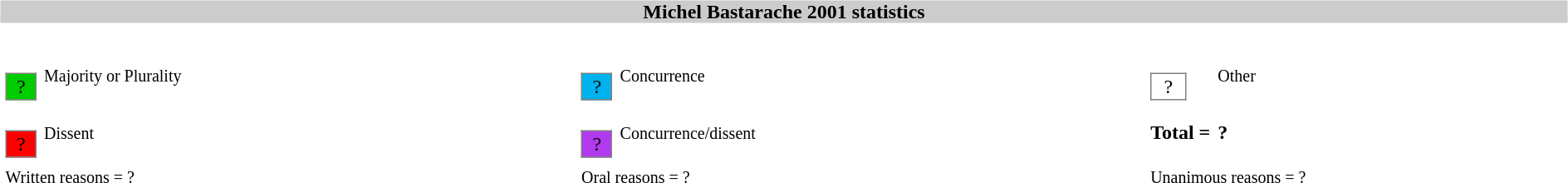<table width=100%>
<tr>
<td><br><table width=100% align=center cellpadding=0 cellspacing=0>
<tr>
<th bgcolor=#CCCCCC>Michel Bastarache 2001 statistics</th>
</tr>
<tr>
<td><br><table width=100% cellpadding="2" cellspacing="2" border="0"width=25px>
<tr>
<td><br><table border="1" style="border-collapse:collapse;">
<tr>
<td align=center bgcolor=#00CD00 width=25px>?</td>
</tr>
</table>
</td>
<td><small>Majority or Plurality</small></td>
<td width=25px><br><table border="1" style="border-collapse:collapse;">
<tr>
<td align=center width=25px bgcolor=#00B2EE>?</td>
</tr>
</table>
</td>
<td><small>Concurrence</small></td>
<td width=25px><br><table border="1" style="border-collapse:collapse;">
<tr>
<td align=center width=25px bgcolor=white>?</td>
</tr>
</table>
</td>
<td><small>Other</small></td>
</tr>
<tr>
<td width=25px><br><table border="1" style="border-collapse:collapse;">
<tr>
<td align=center width=25px bgcolor=red>?</td>
</tr>
</table>
</td>
<td><small>Dissent</small></td>
<td width=25px><br><table border="1" style="border-collapse:collapse;">
<tr>
<td align=center width=25px bgcolor=#B23AEE>?</td>
</tr>
</table>
</td>
<td><small>Concurrence/dissent</small></td>
<td white-space: nowrap><strong>Total = </strong></td>
<td><strong>?</strong></td>
</tr>
<tr>
<td colspan=2><small>Written reasons = ?</small></td>
<td colspan=2><small>Oral reasons = ?</small></td>
<td colspan=2><small>Unanimous reasons = ?</small></td>
</tr>
<tr>
</tr>
</table>
</td>
</tr>
</table>
</td>
</tr>
</table>
